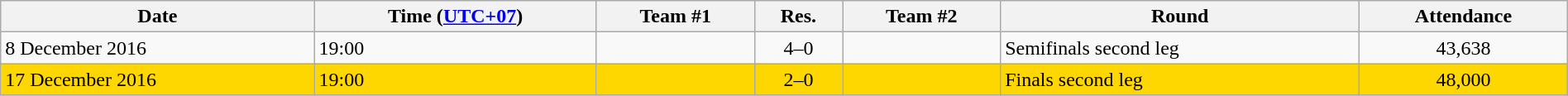<table class="wikitable" style="text-align:left; width:100%;">
<tr>
<th>Date</th>
<th>Time (<a href='#'>UTC+07</a>)</th>
<th>Team #1</th>
<th>Res.</th>
<th>Team #2</th>
<th>Round</th>
<th>Attendance</th>
</tr>
<tr>
<td>8 December 2016</td>
<td>19:00</td>
<td><strong></strong></td>
<td style="text-align:center;">4–0</td>
<td></td>
<td>Semifinals second leg</td>
<td style="text-align:center;">43,638</td>
</tr>
<tr bgcolor=gold>
<td>17 December 2016</td>
<td>19:00</td>
<td><strong></strong></td>
<td style="text-align:center;">2–0</td>
<td></td>
<td>Finals second leg</td>
<td style="text-align:center;">48,000</td>
</tr>
</table>
